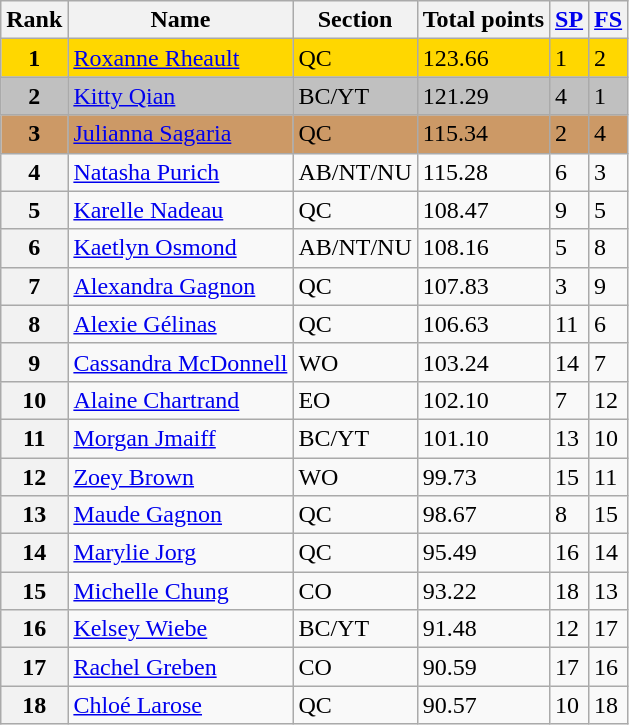<table class="wikitable sortable">
<tr>
<th>Rank</th>
<th>Name</th>
<th>Section</th>
<th>Total points</th>
<th><a href='#'>SP</a></th>
<th><a href='#'>FS</a></th>
</tr>
<tr bgcolor="gold">
<td align="center"><strong>1</strong></td>
<td><a href='#'>Roxanne Rheault</a></td>
<td>QC</td>
<td>123.66</td>
<td>1</td>
<td>2</td>
</tr>
<tr bgcolor="silver">
<td align="center"><strong>2</strong></td>
<td><a href='#'>Kitty Qian</a></td>
<td>BC/YT</td>
<td>121.29</td>
<td>4</td>
<td>1</td>
</tr>
<tr bgcolor="cc9966">
<td align="center"><strong>3</strong></td>
<td><a href='#'>Julianna Sagaria</a></td>
<td>QC</td>
<td>115.34</td>
<td>2</td>
<td>4</td>
</tr>
<tr>
<th>4</th>
<td><a href='#'>Natasha Purich</a></td>
<td>AB/NT/NU</td>
<td>115.28</td>
<td>6</td>
<td>3</td>
</tr>
<tr>
<th>5</th>
<td><a href='#'>Karelle Nadeau</a></td>
<td>QC</td>
<td>108.47</td>
<td>9</td>
<td>5</td>
</tr>
<tr>
<th>6</th>
<td><a href='#'>Kaetlyn Osmond</a></td>
<td>AB/NT/NU</td>
<td>108.16</td>
<td>5</td>
<td>8</td>
</tr>
<tr>
<th>7</th>
<td><a href='#'>Alexandra Gagnon</a></td>
<td>QC</td>
<td>107.83</td>
<td>3</td>
<td>9</td>
</tr>
<tr>
<th>8</th>
<td><a href='#'>Alexie Gélinas</a></td>
<td>QC</td>
<td>106.63</td>
<td>11</td>
<td>6</td>
</tr>
<tr>
<th>9</th>
<td><a href='#'>Cassandra McDonnell</a></td>
<td>WO</td>
<td>103.24</td>
<td>14</td>
<td>7</td>
</tr>
<tr>
<th>10</th>
<td><a href='#'>Alaine Chartrand</a></td>
<td>EO</td>
<td>102.10</td>
<td>7</td>
<td>12</td>
</tr>
<tr>
<th>11</th>
<td><a href='#'>Morgan Jmaiff</a></td>
<td>BC/YT</td>
<td>101.10</td>
<td>13</td>
<td>10</td>
</tr>
<tr>
<th>12</th>
<td><a href='#'>Zoey Brown</a></td>
<td>WO</td>
<td>99.73</td>
<td>15</td>
<td>11</td>
</tr>
<tr>
<th>13</th>
<td><a href='#'>Maude Gagnon</a></td>
<td>QC</td>
<td>98.67</td>
<td>8</td>
<td>15</td>
</tr>
<tr>
<th>14</th>
<td><a href='#'>Marylie Jorg</a></td>
<td>QC</td>
<td>95.49</td>
<td>16</td>
<td>14</td>
</tr>
<tr>
<th>15</th>
<td><a href='#'>Michelle Chung</a></td>
<td>CO</td>
<td>93.22</td>
<td>18</td>
<td>13</td>
</tr>
<tr>
<th>16</th>
<td><a href='#'>Kelsey Wiebe</a></td>
<td>BC/YT</td>
<td>91.48</td>
<td>12</td>
<td>17</td>
</tr>
<tr>
<th>17</th>
<td><a href='#'>Rachel Greben</a></td>
<td>CO</td>
<td>90.59</td>
<td>17</td>
<td>16</td>
</tr>
<tr>
<th>18</th>
<td><a href='#'>Chloé Larose</a></td>
<td>QC</td>
<td>90.57</td>
<td>10</td>
<td>18</td>
</tr>
</table>
